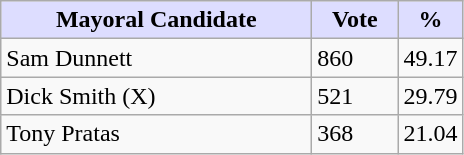<table class="wikitable">
<tr>
<th style="background:#ddf; width:200px;">Mayoral Candidate</th>
<th style="background:#ddf; width:50px;">Vote</th>
<th style="background:#ddf; width:30px;">%</th>
</tr>
<tr>
<td>Sam Dunnett</td>
<td>860</td>
<td>49.17</td>
</tr>
<tr>
<td>Dick Smith (X)</td>
<td>521</td>
<td>29.79</td>
</tr>
<tr>
<td>Tony Pratas</td>
<td>368</td>
<td>21.04</td>
</tr>
</table>
